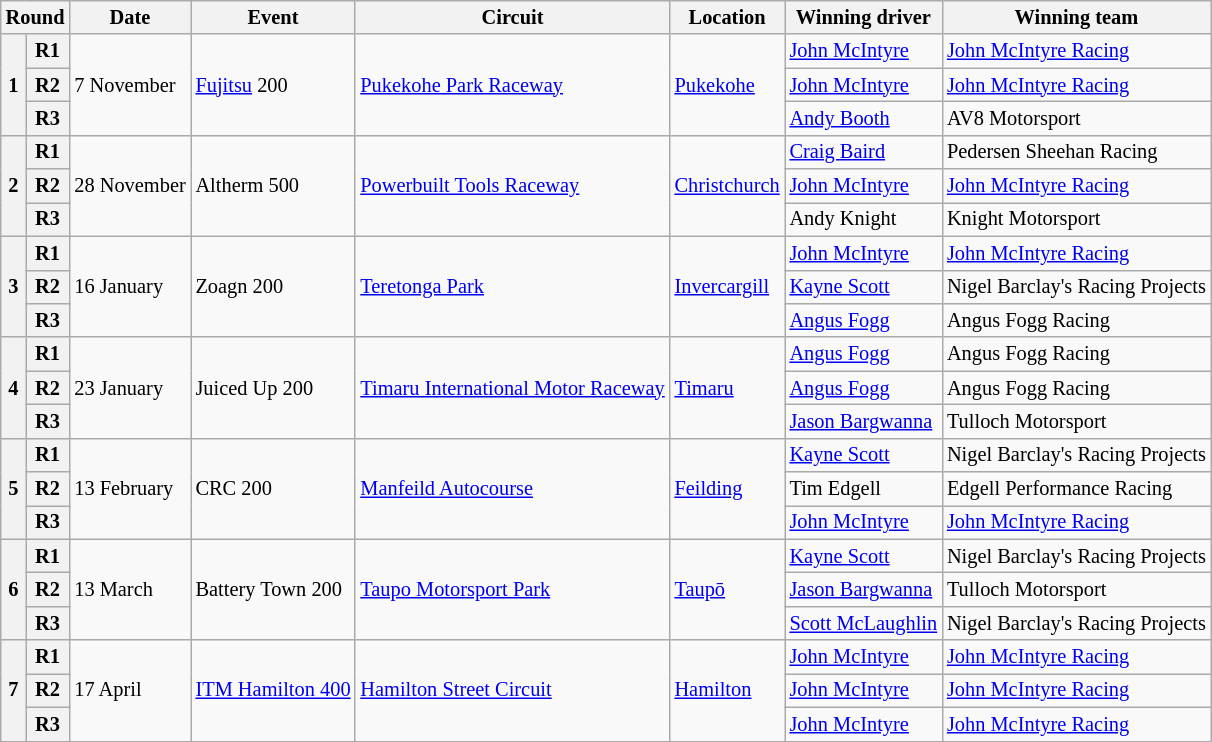<table class="wikitable" style="font-size: 85%">
<tr>
<th colspan=2>Round</th>
<th>Date</th>
<th>Event</th>
<th>Circuit</th>
<th>Location</th>
<th>Winning driver</th>
<th>Winning team</th>
</tr>
<tr>
<th rowspan=3>1</th>
<th>R1</th>
<td rowspan=3>7 November</td>
<td rowspan=3><a href='#'>Fujitsu</a> 200</td>
<td rowspan=3><a href='#'>Pukekohe Park Raceway</a></td>
<td rowspan=3><a href='#'>Pukekohe</a></td>
<td><a href='#'>John McIntyre</a></td>
<td><a href='#'>John McIntyre Racing</a></td>
</tr>
<tr>
<th>R2</th>
<td><a href='#'>John McIntyre</a></td>
<td><a href='#'>John McIntyre Racing</a></td>
</tr>
<tr>
<th>R3</th>
<td><a href='#'>Andy Booth</a></td>
<td>AV8 Motorsport</td>
</tr>
<tr>
<th rowspan=3>2</th>
<th>R1</th>
<td rowspan=3>28 November</td>
<td rowspan=3>Altherm 500</td>
<td rowspan=3><a href='#'>Powerbuilt Tools Raceway</a></td>
<td rowspan=3><a href='#'>Christchurch</a></td>
<td><a href='#'>Craig Baird</a></td>
<td>Pedersen Sheehan Racing</td>
</tr>
<tr>
<th>R2</th>
<td><a href='#'>John McIntyre</a></td>
<td><a href='#'>John McIntyre Racing</a></td>
</tr>
<tr>
<th>R3</th>
<td>Andy Knight</td>
<td>Knight Motorsport</td>
</tr>
<tr>
<th rowspan=3>3</th>
<th>R1</th>
<td rowspan=3>16 January</td>
<td rowspan=3>Zoagn 200</td>
<td rowspan=3><a href='#'>Teretonga Park</a></td>
<td rowspan=3><a href='#'>Invercargill</a></td>
<td><a href='#'>John McIntyre</a></td>
<td><a href='#'>John McIntyre Racing</a></td>
</tr>
<tr>
<th>R2</th>
<td><a href='#'>Kayne Scott</a></td>
<td>Nigel Barclay's Racing Projects</td>
</tr>
<tr>
<th>R3</th>
<td><a href='#'>Angus Fogg</a></td>
<td>Angus Fogg Racing</td>
</tr>
<tr>
<th rowspan=3>4</th>
<th>R1</th>
<td rowspan=3>23 January</td>
<td rowspan=3>Juiced Up 200</td>
<td rowspan=3><a href='#'>Timaru International Motor Raceway</a></td>
<td rowspan=3><a href='#'>Timaru</a></td>
<td><a href='#'>Angus Fogg</a></td>
<td>Angus Fogg Racing</td>
</tr>
<tr>
<th>R2</th>
<td><a href='#'>Angus Fogg</a></td>
<td>Angus Fogg Racing</td>
</tr>
<tr>
<th>R3</th>
<td><a href='#'>Jason Bargwanna</a></td>
<td>Tulloch Motorsport</td>
</tr>
<tr>
<th rowspan=3>5</th>
<th>R1</th>
<td rowspan=3>13 February</td>
<td rowspan=3>CRC 200</td>
<td rowspan=3><a href='#'>Manfeild Autocourse</a></td>
<td rowspan=3><a href='#'>Feilding</a></td>
<td><a href='#'>Kayne Scott</a></td>
<td>Nigel Barclay's Racing Projects</td>
</tr>
<tr>
<th>R2</th>
<td>Tim Edgell</td>
<td>Edgell Performance Racing</td>
</tr>
<tr>
<th>R3</th>
<td><a href='#'>John McIntyre</a></td>
<td><a href='#'>John McIntyre Racing</a></td>
</tr>
<tr>
<th rowspan=3>6</th>
<th>R1</th>
<td rowspan=3>13 March</td>
<td rowspan=3>Battery Town 200</td>
<td rowspan=3><a href='#'>Taupo Motorsport Park</a></td>
<td rowspan=3><a href='#'>Taupō</a></td>
<td><a href='#'>Kayne Scott</a></td>
<td>Nigel Barclay's Racing Projects</td>
</tr>
<tr>
<th>R2</th>
<td><a href='#'>Jason Bargwanna</a></td>
<td>Tulloch Motorsport</td>
</tr>
<tr>
<th>R3</th>
<td><a href='#'>Scott McLaughlin</a></td>
<td>Nigel Barclay's Racing Projects</td>
</tr>
<tr>
<th rowspan=3>7</th>
<th>R1</th>
<td rowspan=3>17 April</td>
<td rowspan=3><a href='#'>ITM Hamilton 400</a></td>
<td rowspan=3><a href='#'>Hamilton Street Circuit</a></td>
<td rowspan=3><a href='#'>Hamilton</a></td>
<td><a href='#'>John McIntyre</a></td>
<td><a href='#'>John McIntyre Racing</a></td>
</tr>
<tr>
<th>R2</th>
<td><a href='#'>John McIntyre</a></td>
<td><a href='#'>John McIntyre Racing</a></td>
</tr>
<tr>
<th>R3</th>
<td><a href='#'>John McIntyre</a></td>
<td><a href='#'>John McIntyre Racing</a></td>
</tr>
<tr>
</tr>
</table>
